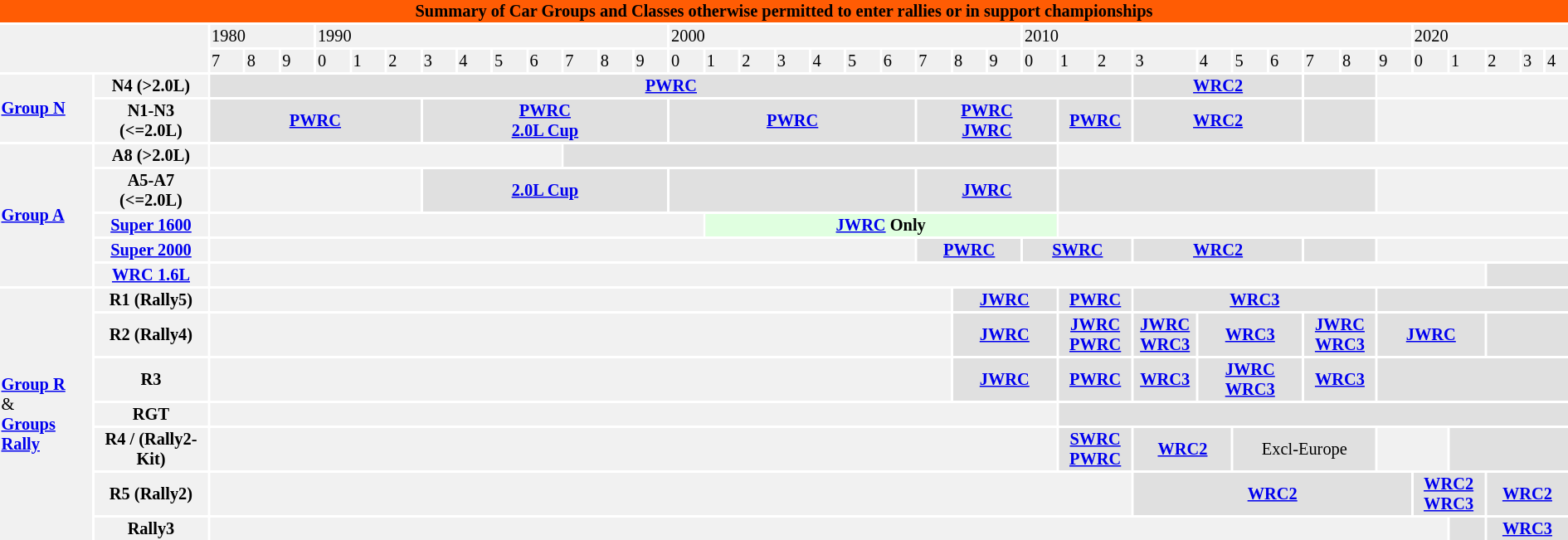<table class="toccolours mw-collapsed mw-collapsible" style="margin: 0.5em auto; clear: both; width: 100%; font-size:85%;">
<tr>
<th colspan="40" bgcolor=#ff5c04><span>Summary of Car Groups and Classes otherwise permitted to enter rallies or in support championships</span></th>
</tr>
<tr bgcolor="#F1F1F1">
<td colspan="2" rowspan="2" width="10%"></td>
<td colspan="3" width="30%">1980</td>
<td colspan="10" width="30%">1990</td>
<td colspan="10" width="30%">2000</td>
<td colspan="10" width="30%">2010</td>
<td colspan="5" width="6%">2020</td>
</tr>
<tr bgcolor="#F0F0F0">
<td width="1.6%">7</td>
<td width="1.6%">8</td>
<td width="1.6%">9</td>
<td width="1.6%">0</td>
<td width="1.6%">1</td>
<td width="1.6%">2</td>
<td width="1.6%">3</td>
<td width="1.6%">4</td>
<td width="1.6%">5</td>
<td width="1.6%">6</td>
<td width="1.6%">7</td>
<td width="1.6%">8</td>
<td width="1.6%">9</td>
<td width="1.6%">0</td>
<td width="1.6%">1</td>
<td width="1.6%">2</td>
<td width="1.6%">3</td>
<td width="1.6%">4</td>
<td width="1.6%">5</td>
<td width="1.6%">6</td>
<td width="1.6%">7</td>
<td width="1.6%">8</td>
<td width="1.6%">9</td>
<td width="1.6%">0</td>
<td width="1.6%">1</td>
<td width="1.6%">2</td>
<td width="1.6%">3</td>
<td width="1.6%">4</td>
<td width="1.6%">5</td>
<td width="1.6%">6</td>
<td width="1.6%">7</td>
<td width="1.6%">8</td>
<td width="1.6%">9</td>
<td width="1.6%">0</td>
<td width="1.6%">1</td>
<td width="1.6%">2</td>
<td>3</td>
<td>4</td>
</tr>
<tr bgcolor="#F1F1F1">
<td rowspan="2"><strong><a href='#'>Group N</a></strong></td>
<td bgcolor="#F1F1F1" style="text-align:center"><strong>N4 (>2.0L)</strong></td>
<td colspan="26" bgcolor="#E0E0E0" style="text-align:center"><strong><a href='#'>PWRC</a></strong></td>
<td colspan="4" bgcolor="#E0E0E0" style="text-align:center"><strong><a href='#'>WRC2</a></strong></td>
<td colspan="2" bgcolor="#E0E0E0" style="text-align:center"></td>
<td colspan="6" bgcolor="#F1F1F1"></td>
</tr>
<tr>
<td bgcolor="#F1F1F1" style="text-align:center"><strong>N1-N3 (<=2.0L)</strong></td>
<td colspan="6" bgcolor="#E0E0E0" style="text-align:center"><strong><a href='#'>PWRC</a></strong></td>
<td colspan="7" bgcolor="#E0E0E0" style="text-align:center"><strong><a href='#'>PWRC</a><br><a href='#'>2.0L Cup</a></strong></td>
<td colspan="7" bgcolor="#E0E0E0" style="text-align:center"><strong><a href='#'>PWRC</a></strong></td>
<td colspan="4" bgcolor="#E0E0E0" style="text-align:center"><strong><a href='#'>PWRC</a><br><a href='#'>JWRC</a></strong></td>
<td colspan="2" bgcolor="#E0E0E0" style="text-align:center"><strong><a href='#'>PWRC</a></strong></td>
<td colspan="4" bgcolor="#E0E0E0" style="text-align:center"><strong><a href='#'>WRC2</a></strong></td>
<td colspan="2" bgcolor="#E0E0E0" style="text-align:center"></td>
<td colspan="6" bgcolor="#F1F1F1"></td>
</tr>
<tr bgcolor="#F1F1F1">
<td rowspan="5"><strong><a href='#'>Group A</a></strong></td>
<td style="text-align:center"><strong>A8 (>2.0L)</strong></td>
<td colspan="10" bgcolor="#F1F1F1"></td>
<td colspan="14" bgcolor="#E0E0E0" style="text-align:center"></td>
<td colspan="14" bgcolor="#F1F1F1"></td>
</tr>
<tr>
<td bgcolor="#F1F1F1" style="text-align:center"><strong>A5-A7 (<=2.0L)</strong></td>
<td colspan="6" bgcolor="#F1F1F1"></td>
<td colspan="7" bgcolor="#E0E0E0" style="text-align:center"><strong><a href='#'>2.0L Cup</a></strong></td>
<td colspan="7" bgcolor="#E0E0E0" style="text-align:center"></td>
<td colspan="4" bgcolor="#E0E0E0" style="text-align:center"><strong><a href='#'>JWRC</a></strong></td>
<td colspan="8" bgcolor="#E0E0E0" style="text-align:center"></td>
<td colspan="6" bgcolor="#F1F1F1"></td>
</tr>
<tr bgcolor="#F1F1F1">
<td bgcolor="#F1F1F1" style="text-align:center"><strong><a href='#'>Super 1600</a></strong></td>
<td colspan="14" bgcolor="#F1F1F1"></td>
<td colspan="10" bgcolor="#E0FFE0" style="text-align:center"><strong><a href='#'>JWRC</a> Only</strong></td>
<td colspan="14" bgcolor="#F1F1F1"></td>
</tr>
<tr>
<td bgcolor="#F1F1F1" style="text-align:center"><strong><a href='#'>Super 2000</a></strong></td>
<td colspan="20" bgcolor="#F1F1F1"></td>
<td colspan="3" bgcolor="#E0E0E0" style="text-align:center"><strong><a href='#'>PWRC</a></strong></td>
<td colspan="3" bgcolor="#E0E0E0" style="text-align:center"><strong><a href='#'>SWRC</a></strong></td>
<td colspan="4" bgcolor="#E0E0E0" style="text-align:center"><strong><a href='#'>WRC2</a></strong></td>
<td colspan="2" bgcolor="#E0E0E0" style="text-align:center"></td>
<td colspan="6" bgcolor="#F1F1F1"></td>
</tr>
<tr>
<td bgcolor="#F1F1F1" style="text-align:center"><strong><a href='#'>WRC 1.6L</a></strong></td>
<td colspan="35" bgcolor="#F1F1F1"></td>
<td colspan="3" bgcolor="#E0E0E0"></td>
</tr>
<tr bgcolor="#F1F1F1">
<td rowspan="7"><strong><a href='#'>Group R</a></strong><br>&<br><strong><a href='#'>Groups Rally</a></strong></td>
<td bgcolor="#F1F1F1" style="text-align:center"><strong>R1 (Rally5)</strong></td>
<td colspan="21" bgcolor="#F1F1F1"></td>
<td colspan="3" bgcolor="#E0E0E0" style="text-align:center"><strong><a href='#'>JWRC</a></strong></td>
<td colspan="2" bgcolor="#E0E0E0" style="text-align:center"><strong><a href='#'>PWRC</a></strong></td>
<td colspan="6" bgcolor="#E0E0E0" style="text-align:center"><strong><a href='#'>WRC3</a></strong></td>
<td colspan="6" bgcolor="#E0E0E0" style="text-align:center"></td>
</tr>
<tr>
<td bgcolor="#F1F1F1" style="text-align:center"><strong>R2 (Rally4)</strong></td>
<td colspan="21" bgcolor="#F1F1F1"></td>
<td colspan="3" bgcolor="#E0E0E0" style="text-align:center"><strong><a href='#'>JWRC</a></strong></td>
<td colspan="2" bgcolor="#E0E0E0" style="text-align:center"><strong><a href='#'>JWRC</a><br><a href='#'>PWRC</a></strong></td>
<td colspan="1" bgcolor="#E0E0E0" style="text-align:center"><strong><a href='#'>JWRC</a><br><a href='#'>WRC3</a></strong></td>
<td colspan="3" bgcolor="#E0E0E0" style="text-align:center"><strong><a href='#'>WRC3</a></strong></td>
<td colspan="2" bgcolor="#E0E0E0" style="text-align:center"><strong><a href='#'>JWRC</a><br><a href='#'>WRC3</a></strong></td>
<td colspan="3" bgcolor="#E0E0E0" style="text-align:center"><strong><a href='#'>JWRC</a></strong></td>
<td colspan="3" bgcolor="#E0E0E0"></td>
</tr>
<tr>
<td bgcolor="#F1F1F1" style="text-align:center"><strong>R3</strong></td>
<td colspan="21" bgcolor="#F1F1F1"></td>
<td colspan="3" bgcolor="#E0E0E0" style="text-align:center"><strong><a href='#'>JWRC</a></strong></td>
<td colspan="2" bgcolor="#E0E0E0" style="text-align:center"><strong><a href='#'>PWRC</a></strong></td>
<td colspan="1" bgcolor="#E0E0E0" style="text-align:center"><strong><a href='#'>WRC3</a></strong></td>
<td colspan="3" bgcolor="#E0E0E0" style="text-align:center"><strong><a href='#'>JWRC</a><br><a href='#'>WRC3</a></strong></td>
<td colspan="2" bgcolor="#E0E0E0" style="text-align:center"><strong><a href='#'>WRC3</a></strong></td>
<td colspan="6" bgcolor="#E0E0E0" style="text-align:center"></td>
</tr>
<tr>
<td bgcolor="#F1F1F1" style="text-align:center"><strong>RGT</strong></td>
<td colspan="24" bgcolor="#F1F1F1"></td>
<td colspan="14" bgcolor="#E0E0E0" style="text-align:center"></td>
</tr>
<tr>
<td bgcolor="#F1F1F1" style="text-align:center"><strong>R4 / (Rally2-Kit)</strong></td>
<td colspan="24" bgcolor="#F1F1F1"></td>
<td colspan="2" bgcolor="#E0E0E0" style="text-align:center"><strong><a href='#'>SWRC</a><br><a href='#'>PWRC</a></strong></td>
<td colspan="2" bgcolor="#E0E0E0" style="text-align:center"><strong><a href='#'>WRC2</a></strong></td>
<td colspan="4" bgcolor="#E0E0E0" style="text-align:center">Excl-Europe</td>
<td colspan="2" bgcolor="#F1F1F1"></td>
<td colspan="4" bgcolor="#E0E0E0" style="text-align:center"></td>
</tr>
<tr>
<td bgcolor="#F1F1F1" style="text-align:center"><strong>R5 (Rally2)</strong></td>
<td colspan="26" bgcolor="#F1F1F1"></td>
<td colspan="7" bgcolor="#E0E0E0" style="text-align:center"><strong><a href='#'>WRC2</a></strong></td>
<td colspan="2" bgcolor="#E0E0E0" style="text-align:center"><strong><a href='#'>WRC2</a><br><a href='#'>WRC3</a></strong></td>
<td colspan="3" bgcolor="#E0E0E0" style="text-align:center"><strong><a href='#'>WRC2</a></strong></td>
</tr>
<tr>
<td bgcolor="#F1F1F1" style="text-align:center"><strong>Rally3</strong></td>
<td colspan="34" bgcolor="#F1F1F1"></td>
<td colspan="1" bgcolor="#E0E0E0" style="text-align:center"></td>
<td colspan="3" bgcolor="#E0E0E0" style="text-align:center"><strong><a href='#'>WRC3</a></strong></td>
</tr>
<tr>
</tr>
</table>
